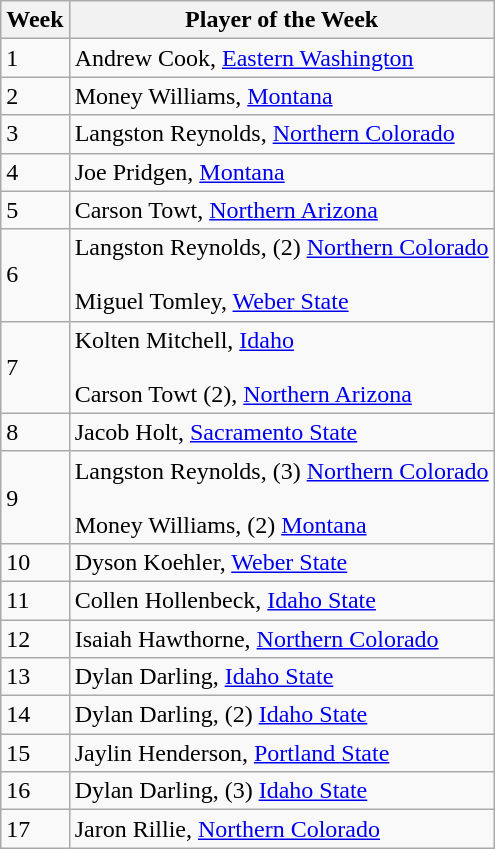<table class="wikitable" border="1">
<tr>
<th align="center">Week</th>
<th align="center">Player of the Week</th>
</tr>
<tr>
<td>1</td>
<td>Andrew Cook, <a href='#'>Eastern Washington</a></td>
</tr>
<tr>
<td>2</td>
<td>Money Williams, <a href='#'>Montana</a></td>
</tr>
<tr>
<td>3</td>
<td>Langston Reynolds, <a href='#'>Northern Colorado</a></td>
</tr>
<tr>
<td>4</td>
<td>Joe Pridgen, <a href='#'>Montana</a></td>
</tr>
<tr>
<td>5</td>
<td>Carson Towt, <a href='#'>Northern Arizona</a></td>
</tr>
<tr>
<td>6</td>
<td>Langston Reynolds, (2) <a href='#'>Northern Colorado</a><br><br>Miguel Tomley, <a href='#'>Weber State</a></td>
</tr>
<tr>
<td>7</td>
<td>Kolten Mitchell, <a href='#'>Idaho</a><br><br>Carson Towt (2), <a href='#'>Northern Arizona</a></td>
</tr>
<tr>
<td>8</td>
<td>Jacob Holt, <a href='#'>Sacramento State</a></td>
</tr>
<tr>
<td>9</td>
<td>Langston Reynolds, (3) <a href='#'>Northern Colorado</a><br><br>Money Williams, (2) <a href='#'>Montana</a></td>
</tr>
<tr>
<td>10</td>
<td>Dyson Koehler, <a href='#'>Weber State</a></td>
</tr>
<tr>
<td>11</td>
<td>Collen Hollenbeck, <a href='#'>Idaho State</a></td>
</tr>
<tr>
<td>12</td>
<td>Isaiah Hawthorne, <a href='#'>Northern Colorado</a></td>
</tr>
<tr>
<td>13</td>
<td>Dylan Darling, <a href='#'>Idaho State</a></td>
</tr>
<tr>
<td>14</td>
<td>Dylan Darling, (2) <a href='#'>Idaho State</a></td>
</tr>
<tr>
<td>15</td>
<td>Jaylin Henderson, <a href='#'>Portland State</a></td>
</tr>
<tr>
<td>16</td>
<td>Dylan Darling, (3) <a href='#'>Idaho State</a></td>
</tr>
<tr>
<td>17</td>
<td>Jaron Rillie, <a href='#'>Northern Colorado</a><br></td>
</tr>
</table>
